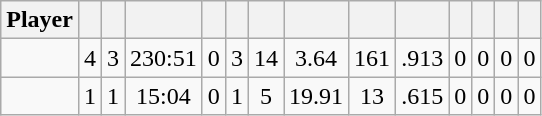<table class="wikitable sortable" style="text-align:center;">
<tr>
<th>Player</th>
<th></th>
<th></th>
<th></th>
<th></th>
<th></th>
<th></th>
<th></th>
<th></th>
<th></th>
<th></th>
<th></th>
<th></th>
<th></th>
</tr>
<tr>
<td></td>
<td>4</td>
<td>3</td>
<td>230:51</td>
<td>0</td>
<td>3</td>
<td>14</td>
<td>3.64</td>
<td>161</td>
<td>.913</td>
<td>0</td>
<td>0</td>
<td>0</td>
<td>0</td>
</tr>
<tr>
<td></td>
<td>1</td>
<td>1</td>
<td>15:04</td>
<td>0</td>
<td>1</td>
<td>5</td>
<td>19.91</td>
<td>13</td>
<td>.615</td>
<td>0</td>
<td>0</td>
<td>0</td>
<td>0</td>
</tr>
</table>
